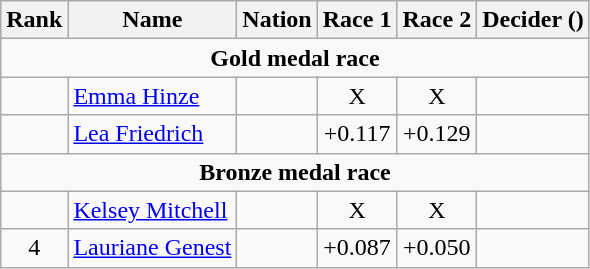<table class="wikitable" style="text-align:center">
<tr>
<th>Rank</th>
<th>Name</th>
<th>Nation</th>
<th>Race 1</th>
<th>Race 2</th>
<th>Decider ()</th>
</tr>
<tr>
<td colspan=6><strong>Gold medal race</strong></td>
</tr>
<tr>
<td></td>
<td align=left><a href='#'>Emma Hinze</a></td>
<td align=left></td>
<td>X</td>
<td>X</td>
<td></td>
</tr>
<tr>
<td></td>
<td align=left><a href='#'>Lea Friedrich</a></td>
<td align=left></td>
<td>+0.117</td>
<td>+0.129</td>
<td></td>
</tr>
<tr>
<td colspan=6><strong>Bronze medal race</strong></td>
</tr>
<tr>
<td></td>
<td align=left><a href='#'>Kelsey Mitchell</a></td>
<td align=left></td>
<td>X</td>
<td>X</td>
<td></td>
</tr>
<tr>
<td>4</td>
<td align=left><a href='#'>Lauriane Genest</a></td>
<td align=left></td>
<td>+0.087</td>
<td>+0.050</td>
<td></td>
</tr>
</table>
